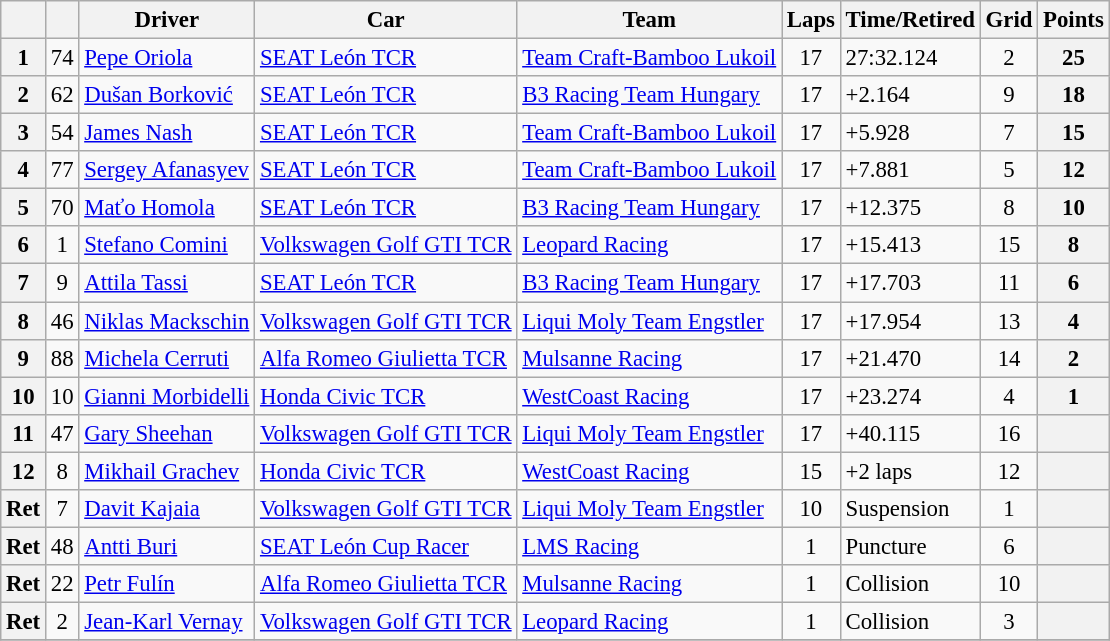<table class="wikitable sortable" style="font-size:95%">
<tr>
<th></th>
<th></th>
<th>Driver</th>
<th>Car</th>
<th>Team</th>
<th>Laps</th>
<th>Time/Retired</th>
<th>Grid</th>
<th>Points</th>
</tr>
<tr>
<th>1</th>
<td align=center>74</td>
<td> <a href='#'>Pepe Oriola</a></td>
<td><a href='#'>SEAT León TCR</a></td>
<td> <a href='#'>Team Craft-Bamboo Lukoil</a></td>
<td align=center>17</td>
<td>27:32.124</td>
<td align=center>2</td>
<th>25</th>
</tr>
<tr>
<th>2</th>
<td align=center>62</td>
<td> <a href='#'>Dušan Borković</a></td>
<td><a href='#'>SEAT León TCR</a></td>
<td> <a href='#'>B3 Racing Team Hungary</a></td>
<td align=center>17</td>
<td>+2.164</td>
<td align=center>9</td>
<th>18</th>
</tr>
<tr>
<th>3</th>
<td align=center>54</td>
<td> <a href='#'>James Nash</a></td>
<td><a href='#'>SEAT León TCR</a></td>
<td> <a href='#'>Team Craft-Bamboo Lukoil</a></td>
<td align=center>17</td>
<td>+5.928</td>
<td align=center>7</td>
<th>15</th>
</tr>
<tr>
<th>4</th>
<td align=center>77</td>
<td> <a href='#'>Sergey Afanasyev</a></td>
<td><a href='#'>SEAT León TCR</a></td>
<td> <a href='#'>Team Craft-Bamboo Lukoil</a></td>
<td align=center>17</td>
<td>+7.881</td>
<td align=center>5</td>
<th>12</th>
</tr>
<tr>
<th>5</th>
<td align=center>70</td>
<td> <a href='#'>Maťo Homola</a></td>
<td><a href='#'>SEAT León TCR</a></td>
<td> <a href='#'>B3 Racing Team Hungary</a></td>
<td align=center>17</td>
<td>+12.375</td>
<td align=center>8</td>
<th>10</th>
</tr>
<tr>
<th>6</th>
<td align=center>1</td>
<td> <a href='#'>Stefano Comini</a></td>
<td><a href='#'>Volkswagen Golf GTI TCR</a></td>
<td> <a href='#'>Leopard Racing</a></td>
<td align=center>17</td>
<td>+15.413</td>
<td align=center>15</td>
<th>8</th>
</tr>
<tr>
<th>7</th>
<td align=center>9</td>
<td> <a href='#'>Attila Tassi</a></td>
<td><a href='#'>SEAT León TCR</a></td>
<td> <a href='#'>B3 Racing Team Hungary</a></td>
<td align=center>17</td>
<td>+17.703</td>
<td align=center>11</td>
<th>6</th>
</tr>
<tr>
<th>8</th>
<td align=center>46</td>
<td> <a href='#'>Niklas Mackschin</a></td>
<td><a href='#'>Volkswagen Golf GTI TCR</a></td>
<td> <a href='#'>Liqui Moly Team Engstler</a></td>
<td align=center>17</td>
<td>+17.954</td>
<td align=center>13</td>
<th>4</th>
</tr>
<tr>
<th>9</th>
<td align=center>88</td>
<td> <a href='#'>Michela Cerruti</a></td>
<td><a href='#'>Alfa Romeo Giulietta TCR</a></td>
<td> <a href='#'>Mulsanne Racing</a></td>
<td align=center>17</td>
<td>+21.470</td>
<td align=center>14</td>
<th>2</th>
</tr>
<tr>
<th>10</th>
<td align=center>10</td>
<td> <a href='#'>Gianni Morbidelli</a></td>
<td><a href='#'>Honda Civic TCR</a></td>
<td> <a href='#'>WestCoast Racing</a></td>
<td align=center>17</td>
<td>+23.274</td>
<td align=center>4</td>
<th>1</th>
</tr>
<tr>
<th>11</th>
<td align=center>47</td>
<td> <a href='#'>Gary Sheehan</a></td>
<td><a href='#'>Volkswagen Golf GTI TCR</a></td>
<td> <a href='#'>Liqui Moly Team Engstler</a></td>
<td align=center>17</td>
<td>+40.115</td>
<td align=center>16</td>
<th></th>
</tr>
<tr>
<th>12</th>
<td align=center>8</td>
<td> <a href='#'>Mikhail Grachev</a></td>
<td><a href='#'>Honda Civic TCR</a></td>
<td> <a href='#'>WestCoast Racing</a></td>
<td align=center>15</td>
<td>+2 laps</td>
<td align=center>12</td>
<th></th>
</tr>
<tr>
<th>Ret</th>
<td align=center>7</td>
<td> <a href='#'>Davit Kajaia</a></td>
<td><a href='#'>Volkswagen Golf GTI TCR</a></td>
<td> <a href='#'>Liqui Moly Team Engstler</a></td>
<td align=center>10</td>
<td>Suspension</td>
<td align=center>1</td>
<th></th>
</tr>
<tr>
<th>Ret</th>
<td align=center>48</td>
<td> <a href='#'>Antti Buri</a></td>
<td><a href='#'>SEAT León Cup Racer</a></td>
<td> <a href='#'>LMS Racing</a></td>
<td align=center>1</td>
<td>Puncture</td>
<td align=center>6</td>
<th></th>
</tr>
<tr>
<th>Ret</th>
<td align=center>22</td>
<td> <a href='#'>Petr Fulín</a></td>
<td><a href='#'>Alfa Romeo Giulietta TCR</a></td>
<td> <a href='#'>Mulsanne Racing</a></td>
<td align=center>1</td>
<td>Collision</td>
<td align=center>10</td>
<th></th>
</tr>
<tr>
<th>Ret</th>
<td align=center>2</td>
<td> <a href='#'>Jean-Karl Vernay</a></td>
<td><a href='#'>Volkswagen Golf GTI TCR</a></td>
<td> <a href='#'>Leopard Racing</a></td>
<td align=center>1</td>
<td>Collision</td>
<td align=center>3</td>
<th></th>
</tr>
<tr>
</tr>
</table>
